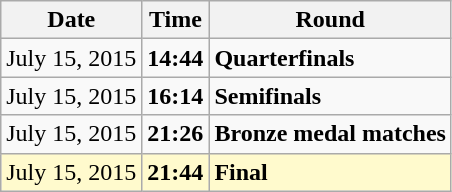<table class="wikitable">
<tr>
<th>Date</th>
<th>Time</th>
<th>Round</th>
</tr>
<tr>
<td>July 15, 2015</td>
<td><strong>14:44</strong></td>
<td><strong>Quarterfinals</strong></td>
</tr>
<tr>
<td>July 15, 2015</td>
<td><strong>16:14</strong></td>
<td><strong>Semifinals</strong></td>
</tr>
<tr>
<td>July 15, 2015</td>
<td><strong>21:26</strong></td>
<td><strong>Bronze medal matches</strong></td>
</tr>
<tr style=background:lemonchiffon>
<td>July 15, 2015</td>
<td><strong>21:44</strong></td>
<td><strong>Final</strong></td>
</tr>
</table>
